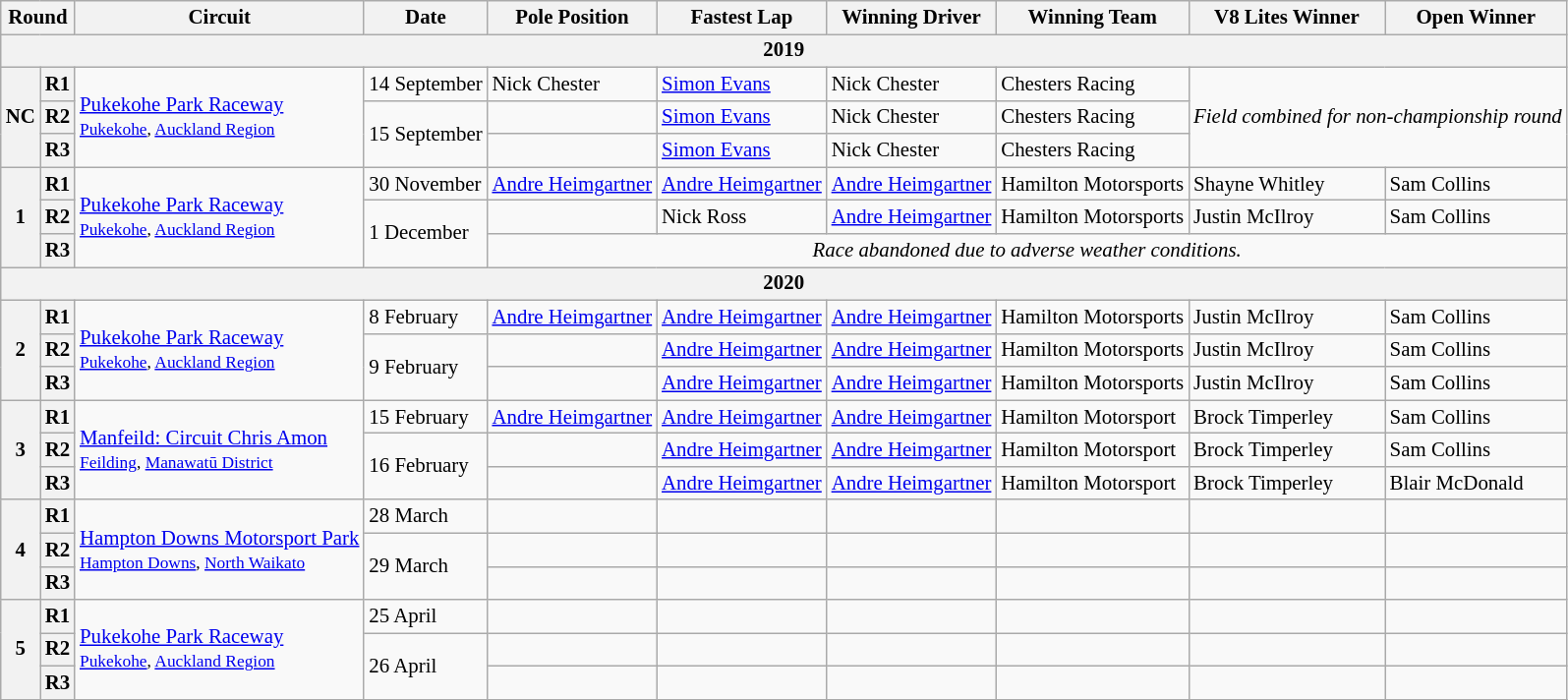<table class="wikitable" style="font-size: 87%">
<tr>
<th colspan="2">Round</th>
<th>Circuit</th>
<th>Date</th>
<th>Pole Position</th>
<th>Fastest Lap</th>
<th>Winning Driver</th>
<th>Winning Team</th>
<th>V8 Lites Winner</th>
<th>Open Winner</th>
</tr>
<tr>
<th colspan="10">2019</th>
</tr>
<tr>
<th rowspan="3">NC</th>
<th>R1</th>
<td rowspan="3"><a href='#'>Pukekohe Park Raceway</a><br><small><a href='#'>Pukekohe</a>, <a href='#'>Auckland Region</a></small></td>
<td>14 September</td>
<td> Nick Chester</td>
<td> <a href='#'>Simon Evans</a></td>
<td> Nick Chester</td>
<td>Chesters Racing</td>
<td rowspan="3" colspan="2"><em>Field combined for non-championship round</em></td>
</tr>
<tr>
<th>R2</th>
<td rowspan="2">15 September</td>
<td></td>
<td> <a href='#'>Simon Evans</a></td>
<td> Nick Chester</td>
<td>Chesters Racing</td>
</tr>
<tr>
<th>R3</th>
<td></td>
<td> <a href='#'>Simon Evans</a></td>
<td> Nick Chester</td>
<td>Chesters Racing</td>
</tr>
<tr>
<th rowspan="3">1</th>
<th>R1</th>
<td rowspan="3"><a href='#'>Pukekohe Park Raceway</a><br><small><a href='#'>Pukekohe</a>, <a href='#'>Auckland Region</a></small></td>
<td>30 November</td>
<td> <a href='#'>Andre Heimgartner</a></td>
<td> <a href='#'>Andre Heimgartner</a></td>
<td> <a href='#'>Andre Heimgartner</a></td>
<td>Hamilton Motorsports</td>
<td> Shayne Whitley</td>
<td> Sam Collins</td>
</tr>
<tr>
<th>R2</th>
<td rowspan="2">1 December</td>
<td></td>
<td> Nick Ross</td>
<td> <a href='#'>Andre Heimgartner</a></td>
<td>Hamilton Motorsports</td>
<td> Justin McIlroy</td>
<td> Sam Collins</td>
</tr>
<tr>
<th>R3</th>
<td colspan="6" align="center"><em>Race abandoned due to adverse weather conditions.</em></td>
</tr>
<tr>
<th colspan="10">2020</th>
</tr>
<tr>
<th rowspan="3">2</th>
<th>R1</th>
<td rowspan="3"><a href='#'>Pukekohe Park Raceway</a><br><small><a href='#'>Pukekohe</a>, <a href='#'>Auckland Region</a></small></td>
<td>8 February</td>
<td> <a href='#'>Andre Heimgartner</a></td>
<td> <a href='#'>Andre Heimgartner</a></td>
<td> <a href='#'>Andre Heimgartner</a></td>
<td>Hamilton Motorsports</td>
<td> Justin McIlroy</td>
<td> Sam Collins</td>
</tr>
<tr>
<th>R2</th>
<td rowspan="2">9 February</td>
<td></td>
<td> <a href='#'>Andre Heimgartner</a></td>
<td> <a href='#'>Andre Heimgartner</a></td>
<td>Hamilton Motorsports</td>
<td> Justin McIlroy</td>
<td> Sam Collins</td>
</tr>
<tr>
<th>R3</th>
<td></td>
<td> <a href='#'>Andre Heimgartner</a></td>
<td> <a href='#'>Andre Heimgartner</a></td>
<td>Hamilton Motorsports</td>
<td> Justin McIlroy</td>
<td> Sam Collins</td>
</tr>
<tr>
<th rowspan="3">3</th>
<th>R1</th>
<td rowspan="3"><a href='#'>Manfeild: Circuit Chris Amon</a><br><small><a href='#'>Feilding</a>, <a href='#'>Manawatū District</a></small></td>
<td>15 February</td>
<td> <a href='#'>Andre Heimgartner</a></td>
<td> <a href='#'>Andre Heimgartner</a></td>
<td> <a href='#'>Andre Heimgartner</a></td>
<td>Hamilton Motorsport</td>
<td> Brock Timperley</td>
<td> Sam Collins</td>
</tr>
<tr>
<th>R2</th>
<td rowspan="2">16 February</td>
<td></td>
<td> <a href='#'>Andre Heimgartner</a></td>
<td> <a href='#'>Andre Heimgartner</a></td>
<td>Hamilton Motorsport</td>
<td> Brock Timperley</td>
<td> Sam Collins</td>
</tr>
<tr>
<th>R3</th>
<td></td>
<td> <a href='#'>Andre Heimgartner</a></td>
<td> <a href='#'>Andre Heimgartner</a></td>
<td>Hamilton Motorsport</td>
<td> Brock Timperley</td>
<td> Blair McDonald</td>
</tr>
<tr>
<th rowspan="3">4</th>
<th>R1</th>
<td rowspan="3"><a href='#'>Hampton Downs Motorsport Park</a><br><small><a href='#'>Hampton Downs</a>, <a href='#'>North Waikato</a></small></td>
<td>28 March</td>
<td></td>
<td></td>
<td></td>
<td></td>
<td></td>
<td></td>
</tr>
<tr>
<th>R2</th>
<td rowspan="2">29 March</td>
<td></td>
<td></td>
<td></td>
<td></td>
<td></td>
<td></td>
</tr>
<tr>
<th>R3</th>
<td></td>
<td></td>
<td></td>
<td></td>
<td></td>
<td></td>
</tr>
<tr>
<th rowspan="3">5</th>
<th>R1</th>
<td rowspan="3"><a href='#'>Pukekohe Park Raceway</a><br><small><a href='#'>Pukekohe</a>, <a href='#'>Auckland Region</a></small></td>
<td>25 April</td>
<td></td>
<td></td>
<td></td>
<td></td>
<td></td>
<td></td>
</tr>
<tr>
<th>R2</th>
<td rowspan="2">26 April</td>
<td></td>
<td></td>
<td></td>
<td></td>
<td></td>
<td></td>
</tr>
<tr>
<th>R3</th>
<td></td>
<td></td>
<td></td>
<td></td>
<td></td>
<td></td>
</tr>
<tr>
</tr>
</table>
